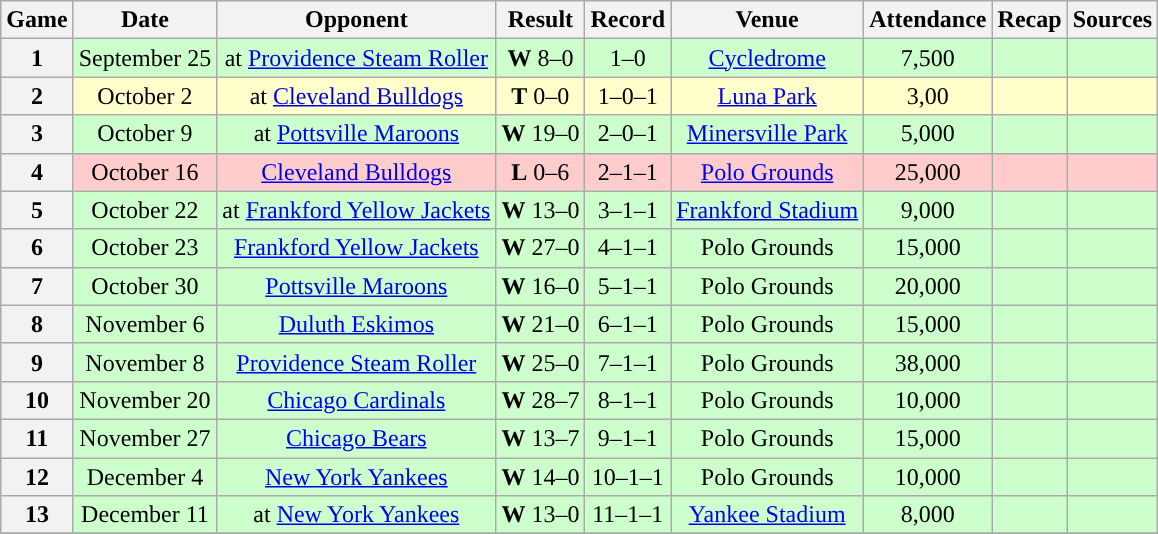<table class="wikitable" style="text-align:center">
<tr>
<th>Game</th>
<th>Date</th>
<th>Opponent</th>
<th>Result</th>
<th>Record</th>
<th>Venue</th>
<th>Attendance</th>
<th>Recap</th>
<th>Sources</th>
</tr>
<tr style="background:#cfc">
<th>1</th>
<td>September 25</td>
<td>at <a href='#'>Providence Steam Roller</a></td>
<td><strong>W</strong> 8–0</td>
<td>1–0</td>
<td><a href='#'>Cycledrome</a></td>
<td>7,500</td>
<td></td>
<td></td>
</tr>
<tr style="background:#ffc">
<th>2</th>
<td>October 2</td>
<td>at <a href='#'>Cleveland Bulldogs</a></td>
<td><strong>T</strong> 0–0</td>
<td>1–0–1</td>
<td><a href='#'>Luna Park</a></td>
<td>3,00</td>
<td></td>
<td></td>
</tr>
<tr style="background:#cfc">
<th>3</th>
<td>October 9</td>
<td>at <a href='#'>Pottsville Maroons</a></td>
<td><strong>W</strong> 19–0</td>
<td>2–0–1</td>
<td><a href='#'>Minersville Park</a></td>
<td>5,000</td>
<td></td>
<td></td>
</tr>
<tr style="background:#fcc">
<th>4</th>
<td>October 16</td>
<td><a href='#'>Cleveland Bulldogs</a></td>
<td><strong>L</strong> 0–6</td>
<td>2–1–1</td>
<td><a href='#'>Polo Grounds</a></td>
<td>25,000</td>
<td></td>
<td></td>
</tr>
<tr style="background:#cfc">
<th>5</th>
<td>October 22</td>
<td>at <a href='#'>Frankford Yellow Jackets</a></td>
<td><strong>W</strong> 13–0</td>
<td>3–1–1</td>
<td><a href='#'>Frankford Stadium</a></td>
<td>9,000</td>
<td></td>
<td></td>
</tr>
<tr style="background:#cfc">
<th>6</th>
<td>October 23</td>
<td><a href='#'>Frankford Yellow Jackets</a></td>
<td><strong>W</strong> 27–0</td>
<td>4–1–1</td>
<td>Polo Grounds</td>
<td>15,000</td>
<td></td>
<td></td>
</tr>
<tr style="background:#cfc">
<th>7</th>
<td>October 30</td>
<td><a href='#'>Pottsville Maroons</a></td>
<td><strong>W</strong> 16–0</td>
<td>5–1–1</td>
<td>Polo Grounds</td>
<td>20,000</td>
<td></td>
<td></td>
</tr>
<tr style="background:#cfc">
<th>8</th>
<td>November 6</td>
<td><a href='#'>Duluth Eskimos</a></td>
<td><strong>W</strong> 21–0</td>
<td>6–1–1</td>
<td>Polo Grounds</td>
<td>15,000</td>
<td></td>
<td></td>
</tr>
<tr style="background:#cfc">
<th>9</th>
<td>November 8</td>
<td><a href='#'>Providence Steam Roller</a></td>
<td><strong>W</strong> 25–0</td>
<td>7–1–1</td>
<td>Polo Grounds</td>
<td>38,000</td>
<td></td>
<td></td>
</tr>
<tr style="background:#cfc">
<th>10</th>
<td>November 20</td>
<td><a href='#'>Chicago Cardinals</a></td>
<td><strong>W</strong> 28–7</td>
<td>8–1–1</td>
<td>Polo Grounds</td>
<td>10,000</td>
<td></td>
<td></td>
</tr>
<tr style="background:#cfc">
<th>11</th>
<td>November 27</td>
<td><a href='#'>Chicago Bears</a></td>
<td><strong>W</strong> 13–7</td>
<td>9–1–1</td>
<td>Polo Grounds</td>
<td>15,000</td>
<td></td>
<td></td>
</tr>
<tr style="background:#cfc">
<th>12</th>
<td>December 4</td>
<td><a href='#'>New York Yankees</a></td>
<td><strong>W</strong> 14–0</td>
<td>10–1–1</td>
<td>Polo Grounds</td>
<td>10,000</td>
<td></td>
<td></td>
</tr>
<tr style="background:#cfc">
<th>13</th>
<td>December 11</td>
<td>at <a href='#'>New York Yankees</a></td>
<td><strong>W</strong> 13–0</td>
<td>11–1–1</td>
<td><a href='#'>Yankee Stadium</a></td>
<td>8,000</td>
<td></td>
<td></td>
</tr>
<tr>
</tr>
</table>
